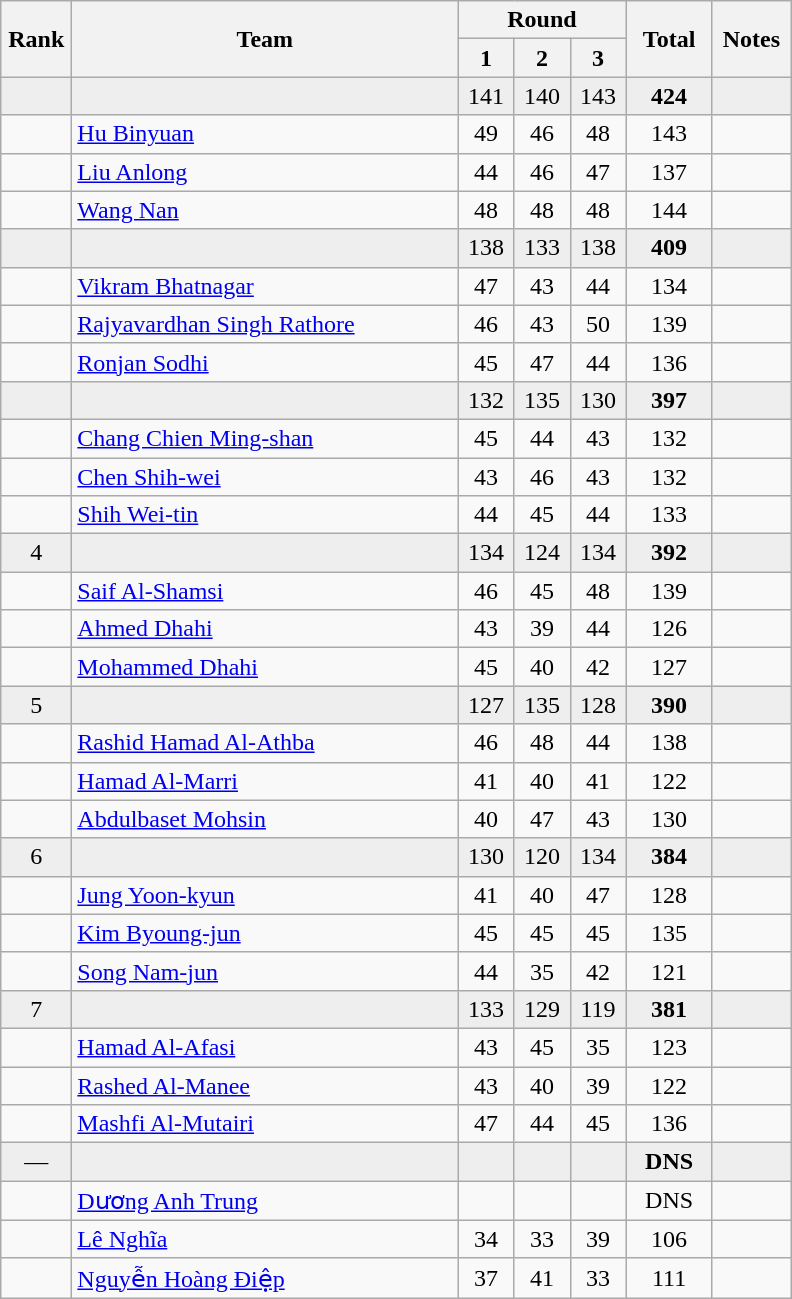<table class="wikitable" style="text-align:center">
<tr>
<th rowspan=2 width=40>Rank</th>
<th rowspan=2 width=250>Team</th>
<th colspan=3>Round</th>
<th rowspan=2 width=50>Total</th>
<th rowspan=2 width=45>Notes</th>
</tr>
<tr>
<th width=30>1</th>
<th width=30>2</th>
<th width=30>3</th>
</tr>
<tr bgcolor=eeeeee>
<td></td>
<td align=left></td>
<td>141</td>
<td>140</td>
<td>143</td>
<td><strong>424</strong></td>
<td></td>
</tr>
<tr>
<td></td>
<td align=left><a href='#'>Hu Binyuan</a></td>
<td>49</td>
<td>46</td>
<td>48</td>
<td>143</td>
<td></td>
</tr>
<tr>
<td></td>
<td align=left><a href='#'>Liu Anlong</a></td>
<td>44</td>
<td>46</td>
<td>47</td>
<td>137</td>
<td></td>
</tr>
<tr>
<td></td>
<td align=left><a href='#'>Wang Nan</a></td>
<td>48</td>
<td>48</td>
<td>48</td>
<td>144</td>
<td></td>
</tr>
<tr bgcolor=eeeeee>
<td></td>
<td align=left></td>
<td>138</td>
<td>133</td>
<td>138</td>
<td><strong>409</strong></td>
<td></td>
</tr>
<tr>
<td></td>
<td align=left><a href='#'>Vikram Bhatnagar</a></td>
<td>47</td>
<td>43</td>
<td>44</td>
<td>134</td>
<td></td>
</tr>
<tr>
<td></td>
<td align=left><a href='#'>Rajyavardhan Singh Rathore</a></td>
<td>46</td>
<td>43</td>
<td>50</td>
<td>139</td>
<td></td>
</tr>
<tr>
<td></td>
<td align=left><a href='#'>Ronjan Sodhi</a></td>
<td>45</td>
<td>47</td>
<td>44</td>
<td>136</td>
<td></td>
</tr>
<tr bgcolor=eeeeee>
<td></td>
<td align=left></td>
<td>132</td>
<td>135</td>
<td>130</td>
<td><strong>397</strong></td>
<td></td>
</tr>
<tr>
<td></td>
<td align=left><a href='#'>Chang Chien Ming-shan</a></td>
<td>45</td>
<td>44</td>
<td>43</td>
<td>132</td>
<td></td>
</tr>
<tr>
<td></td>
<td align=left><a href='#'>Chen Shih-wei</a></td>
<td>43</td>
<td>46</td>
<td>43</td>
<td>132</td>
<td></td>
</tr>
<tr>
<td></td>
<td align=left><a href='#'>Shih Wei-tin</a></td>
<td>44</td>
<td>45</td>
<td>44</td>
<td>133</td>
<td></td>
</tr>
<tr bgcolor=eeeeee>
<td>4</td>
<td align=left></td>
<td>134</td>
<td>124</td>
<td>134</td>
<td><strong>392</strong></td>
<td></td>
</tr>
<tr>
<td></td>
<td align=left><a href='#'>Saif Al-Shamsi</a></td>
<td>46</td>
<td>45</td>
<td>48</td>
<td>139</td>
<td></td>
</tr>
<tr>
<td></td>
<td align=left><a href='#'>Ahmed Dhahi</a></td>
<td>43</td>
<td>39</td>
<td>44</td>
<td>126</td>
<td></td>
</tr>
<tr>
<td></td>
<td align=left><a href='#'>Mohammed Dhahi</a></td>
<td>45</td>
<td>40</td>
<td>42</td>
<td>127</td>
<td></td>
</tr>
<tr bgcolor=eeeeee>
<td>5</td>
<td align=left></td>
<td>127</td>
<td>135</td>
<td>128</td>
<td><strong>390</strong></td>
<td></td>
</tr>
<tr>
<td></td>
<td align=left><a href='#'>Rashid Hamad Al-Athba</a></td>
<td>46</td>
<td>48</td>
<td>44</td>
<td>138</td>
<td></td>
</tr>
<tr>
<td></td>
<td align=left><a href='#'>Hamad Al-Marri</a></td>
<td>41</td>
<td>40</td>
<td>41</td>
<td>122</td>
<td></td>
</tr>
<tr>
<td></td>
<td align=left><a href='#'>Abdulbaset Mohsin</a></td>
<td>40</td>
<td>47</td>
<td>43</td>
<td>130</td>
<td></td>
</tr>
<tr bgcolor=eeeeee>
<td>6</td>
<td align=left></td>
<td>130</td>
<td>120</td>
<td>134</td>
<td><strong>384</strong></td>
<td></td>
</tr>
<tr>
<td></td>
<td align=left><a href='#'>Jung Yoon-kyun</a></td>
<td>41</td>
<td>40</td>
<td>47</td>
<td>128</td>
<td></td>
</tr>
<tr>
<td></td>
<td align=left><a href='#'>Kim Byoung-jun</a></td>
<td>45</td>
<td>45</td>
<td>45</td>
<td>135</td>
<td></td>
</tr>
<tr>
<td></td>
<td align=left><a href='#'>Song Nam-jun</a></td>
<td>44</td>
<td>35</td>
<td>42</td>
<td>121</td>
<td></td>
</tr>
<tr bgcolor=eeeeee>
<td>7</td>
<td align=left></td>
<td>133</td>
<td>129</td>
<td>119</td>
<td><strong>381</strong></td>
<td></td>
</tr>
<tr>
<td></td>
<td align=left><a href='#'>Hamad Al-Afasi</a></td>
<td>43</td>
<td>45</td>
<td>35</td>
<td>123</td>
<td></td>
</tr>
<tr>
<td></td>
<td align=left><a href='#'>Rashed Al-Manee</a></td>
<td>43</td>
<td>40</td>
<td>39</td>
<td>122</td>
<td></td>
</tr>
<tr>
<td></td>
<td align=left><a href='#'>Mashfi Al-Mutairi</a></td>
<td>47</td>
<td>44</td>
<td>45</td>
<td>136</td>
<td></td>
</tr>
<tr bgcolor=eeeeee>
<td>—</td>
<td align=left></td>
<td></td>
<td></td>
<td></td>
<td><strong>DNS</strong></td>
<td></td>
</tr>
<tr>
<td></td>
<td align=left><a href='#'>Dương Anh Trung</a></td>
<td></td>
<td></td>
<td></td>
<td>DNS</td>
<td></td>
</tr>
<tr>
<td></td>
<td align=left><a href='#'>Lê Nghĩa</a></td>
<td>34</td>
<td>33</td>
<td>39</td>
<td>106</td>
<td></td>
</tr>
<tr>
<td></td>
<td align=left><a href='#'>Nguyễn Hoàng Điệp</a></td>
<td>37</td>
<td>41</td>
<td>33</td>
<td>111</td>
<td></td>
</tr>
</table>
